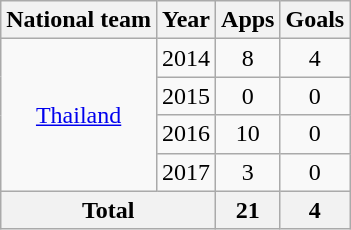<table class="wikitable" style="text-align:center">
<tr>
<th>National team</th>
<th>Year</th>
<th>Apps</th>
<th>Goals</th>
</tr>
<tr>
<td rowspan="4" valign="center"><a href='#'>Thailand</a></td>
<td>2014</td>
<td>8</td>
<td>4</td>
</tr>
<tr>
<td>2015</td>
<td>0</td>
<td>0</td>
</tr>
<tr>
<td>2016</td>
<td>10</td>
<td>0</td>
</tr>
<tr>
<td>2017</td>
<td>3</td>
<td>0</td>
</tr>
<tr>
<th colspan="2">Total</th>
<th>21</th>
<th>4</th>
</tr>
</table>
